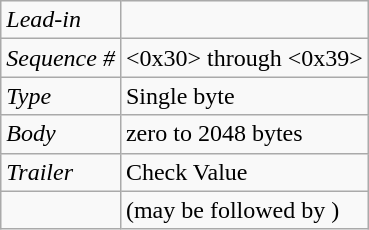<table class="wikitable">
<tr>
<td><em>Lead-in</em></td>
<td></td>
</tr>
<tr>
<td><em>Sequence #</em></td>
<td><0x30> through <0x39></td>
</tr>
<tr>
<td><em>Type</em></td>
<td>Single byte</td>
</tr>
<tr>
<td><em>Body</em></td>
<td>zero to 2048 bytes</td>
</tr>
<tr>
<td><em>Trailer</em></td>
<td>Check Value</td>
</tr>
<tr>
<td></td>
<td>(may be followed by )</td>
</tr>
</table>
